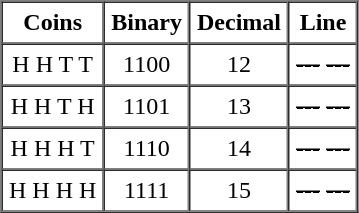<table style="text-align:center;display: inline-block;" border="1" cellpadding="4" cellspacing="0" borderwidth="1">
<tr ---->
<td><strong>Coins</strong></td>
<td><strong>Binary</strong></td>
<td><strong>Decimal</strong></td>
<td><strong>Line</strong></td>
</tr>
<tr ---->
<td>H H T T</td>
<td>1100</td>
<td>12<br><td><s><strong>---</strong></s> <s><strong>---</strong></s></td>
</tr>
<tr ---->
<td>H H T H</td>
<td>1101</td>
<td>13<br><td><s><strong>---</strong></s> <s><strong>---</strong></s></td>
</tr>
<tr ---->
<td>H H H T</td>
<td>1110</td>
<td>14<br><td><s><strong>---</strong></s> <s><strong>---</strong></s></td>
</tr>
<tr ---->
<td>H H H H</td>
<td>1111</td>
<td>15<br><td><s><strong>---</strong></s> <s><strong>---</strong></s></td>
</tr>
</table>
